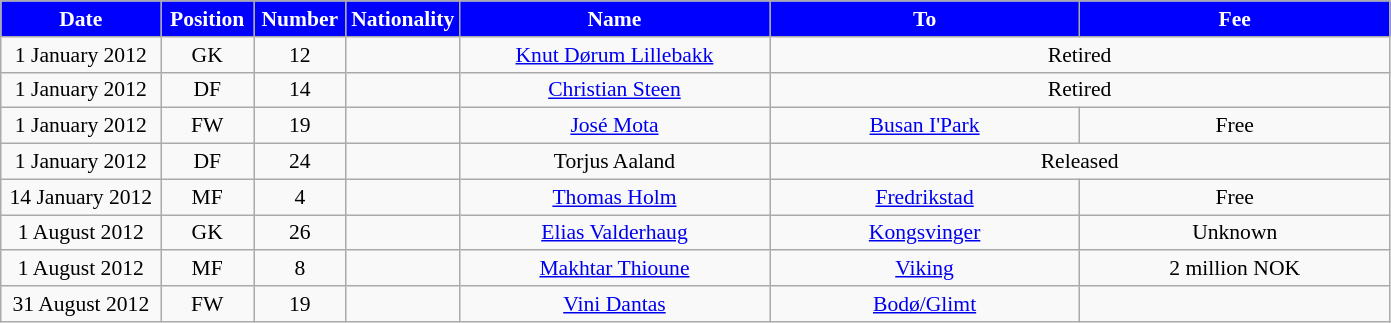<table class="wikitable"  style="text-align:center; font-size:90%; ">
<tr>
<th style="background:#00f; color:white; width:100px;">Date</th>
<th style="background:#00f; color:white; width:55px;">Position</th>
<th style="background:#00f; color:white; width:55px;">Number</th>
<th style="background:#00f; color:white; width:55px;">Nationality</th>
<th style="background:#00f; color:white; width:200px;">Name</th>
<th style="background:#00f; color:white; width:200px;">To</th>
<th style="background:#00f; color:white; width:200px;">Fee</th>
</tr>
<tr>
<td>1 January 2012</td>
<td>GK</td>
<td>12</td>
<td></td>
<td><a href='#'>Knut Dørum Lillebakk</a></td>
<td colspan=2>Retired</td>
</tr>
<tr>
<td>1 January 2012</td>
<td>DF</td>
<td>14</td>
<td></td>
<td><a href='#'>Christian Steen</a></td>
<td colspan=2>Retired</td>
</tr>
<tr>
<td>1 January 2012</td>
<td>FW</td>
<td>19</td>
<td></td>
<td><a href='#'>José Mota</a></td>
<td> <a href='#'>Busan I'Park</a></td>
<td>Free</td>
</tr>
<tr>
<td>1 January 2012</td>
<td>DF</td>
<td>24</td>
<td></td>
<td>Torjus Aaland</td>
<td colspan=2>Released</td>
</tr>
<tr>
<td>14 January 2012</td>
<td>MF</td>
<td>4</td>
<td></td>
<td><a href='#'>Thomas Holm</a></td>
<td> <a href='#'>Fredrikstad</a></td>
<td>Free</td>
</tr>
<tr>
<td>1 August 2012</td>
<td>GK</td>
<td>26</td>
<td></td>
<td><a href='#'>Elias Valderhaug</a></td>
<td> <a href='#'>Kongsvinger</a></td>
<td>Unknown</td>
</tr>
<tr>
<td>1 August 2012</td>
<td>MF</td>
<td>8</td>
<td></td>
<td><a href='#'>Makhtar Thioune</a></td>
<td> <a href='#'>Viking</a></td>
<td>2 million NOK</td>
</tr>
<tr>
<td>31 August 2012</td>
<td>FW</td>
<td>19</td>
<td></td>
<td><a href='#'>Vini Dantas</a></td>
<td> <a href='#'>Bodø/Glimt</a></td>
<td></td>
</tr>
</table>
